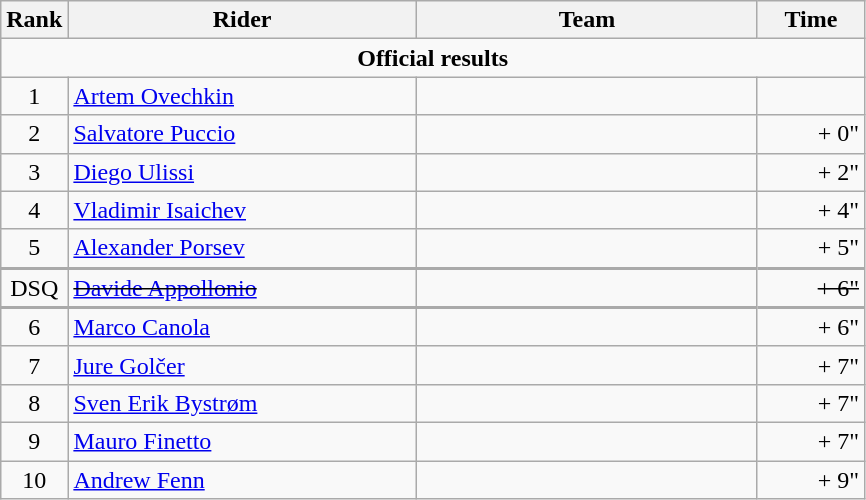<table class="wikitable">
<tr>
<th>Rank</th>
<th>Rider</th>
<th>Team</th>
<th>Time</th>
</tr>
<tr>
<td align=center colspan=4><strong>Official results</strong></td>
</tr>
<tr>
<td align=center>1</td>
<td width=225> <a href='#'>Artem Ovechkin</a> </td>
<td width=220></td>
<td align=right width=64></td>
</tr>
<tr>
<td align=center>2</td>
<td> <a href='#'>Salvatore Puccio</a></td>
<td></td>
<td style="text-align:right;">+ 0"</td>
</tr>
<tr>
<td align=center>3</td>
<td> <a href='#'>Diego Ulissi</a></td>
<td></td>
<td style="text-align:right;">+ 2"</td>
</tr>
<tr>
<td align=center>4</td>
<td> <a href='#'>Vladimir Isaichev</a></td>
<td></td>
<td style="text-align:right;">+ 4"</td>
</tr>
<tr>
<td align=center>5</td>
<td> <a href='#'>Alexander Porsev</a></td>
<td></td>
<td style="text-align:right;">+ 5"</td>
</tr>
<tr>
<td style="border-top-width:2px" align=center>DSQ</td>
<td style="border-top-width:2px"><s> <a href='#'>Davide Appollonio</a></s></td>
<td style="border-top-width:2px"><s></s></td>
<td style="border-top-width:2px" align=right><s>+ 6"</s></td>
</tr>
<tr>
<td style="border-top-width:2px" align=center>6</td>
<td style="border-top-width:2px"> <a href='#'>Marco Canola</a></td>
<td style="border-top-width:2px"></td>
<td style="border-top-width:2px" align=right>+ 6"</td>
</tr>
<tr>
<td align=center>7</td>
<td> <a href='#'>Jure Golčer</a></td>
<td></td>
<td style="text-align:right;">+ 7"</td>
</tr>
<tr>
<td align=center>8</td>
<td> <a href='#'>Sven Erik Bystrøm</a></td>
<td></td>
<td style="text-align:right;">+ 7"</td>
</tr>
<tr>
<td align=center>9</td>
<td> <a href='#'>Mauro Finetto</a></td>
<td></td>
<td style="text-align:right;">+ 7"</td>
</tr>
<tr>
<td align=center>10</td>
<td> <a href='#'>Andrew Fenn</a></td>
<td></td>
<td style="text-align:right;">+ 9"</td>
</tr>
</table>
